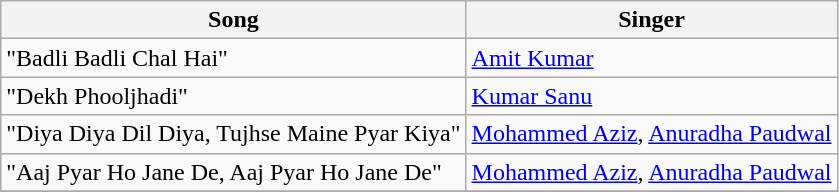<table class="wikitable">
<tr>
<th>Song</th>
<th>Singer</th>
</tr>
<tr>
<td>"Badli Badli Chal Hai"</td>
<td><a href='#'>Amit Kumar</a></td>
</tr>
<tr>
<td>"Dekh Phooljhadi"</td>
<td><a href='#'>Kumar Sanu</a></td>
</tr>
<tr>
<td>"Diya Diya Dil Diya, Tujhse Maine Pyar Kiya"</td>
<td><a href='#'>Mohammed Aziz</a>, <a href='#'>Anuradha Paudwal</a></td>
</tr>
<tr>
<td>"Aaj Pyar Ho Jane De, Aaj Pyar Ho Jane De"</td>
<td><a href='#'>Mohammed Aziz</a>, <a href='#'>Anuradha Paudwal</a></td>
</tr>
<tr>
</tr>
</table>
